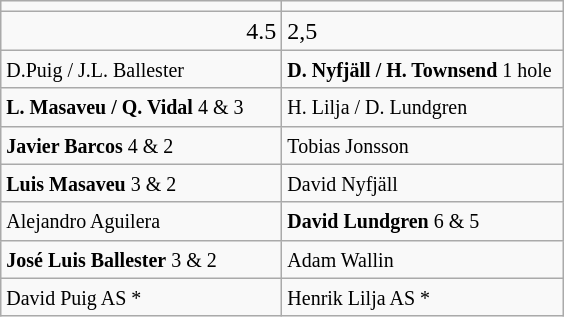<table class="wikitable">
<tr>
<td align="center" width="180"></td>
<td align="center" width="180"></td>
</tr>
<tr>
<td align="right">4.5</td>
<td>2,5</td>
</tr>
<tr>
<td><small>D.Puig / J.L. Ballester</small></td>
<td><small><strong>D. Nyfjäll / H. Townsend</strong> 1 hole</small></td>
</tr>
<tr>
<td><small><strong>L. Masaveu / Q. Vidal</strong> 4 & 3</small></td>
<td><small>H. Lilja / D. Lundgren</small></td>
</tr>
<tr>
<td><small><strong>Javier Barcos</strong> 4 & 2</small></td>
<td><small>Tobias Jonsson</small></td>
</tr>
<tr>
<td><small><strong>Luis Masaveu</strong> 3 & 2</small></td>
<td><small>David Nyfjäll</small></td>
</tr>
<tr>
<td><small>Alejandro Aguilera</small></td>
<td><small><strong>David Lundgren</strong> 6 & 5</small></td>
</tr>
<tr>
<td><small><strong>José Luis Ballester</strong> 3 & 2</small></td>
<td><small>Adam Wallin</small></td>
</tr>
<tr>
<td><small>David Puig AS *</small></td>
<td><small>Henrik Lilja AS *</small></td>
</tr>
</table>
